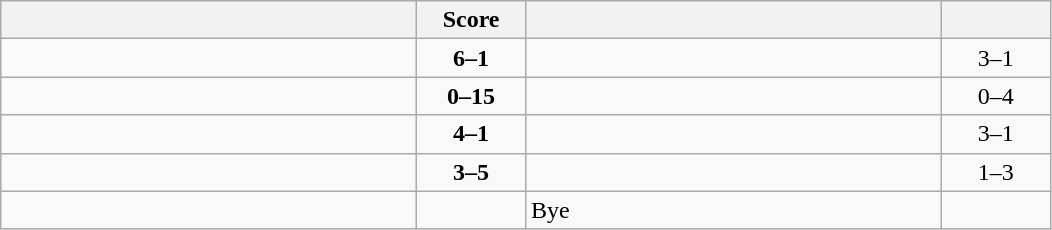<table class="wikitable" style="text-align: center; ">
<tr>
<th align="right" width="270"></th>
<th width="65">Score</th>
<th align="left" width="270"></th>
<th width="65"></th>
</tr>
<tr>
<td align="left"><strong></strong></td>
<td><strong>6–1</strong></td>
<td align="left"></td>
<td>3–1 <strong></strong></td>
</tr>
<tr>
<td align="left"></td>
<td><strong>0–15</strong></td>
<td align="left"><strong></strong></td>
<td>0–4 <strong></strong></td>
</tr>
<tr>
<td align="left"><strong></strong></td>
<td><strong>4–1</strong></td>
<td align="left"></td>
<td>3–1 <strong></strong></td>
</tr>
<tr>
<td align="left"></td>
<td><strong>3–5</strong></td>
<td align="left"><strong></strong></td>
<td>1–3 <strong></strong></td>
</tr>
<tr>
<td align="left"><strong></strong></td>
<td></td>
<td align="left">Bye</td>
<td></td>
</tr>
</table>
